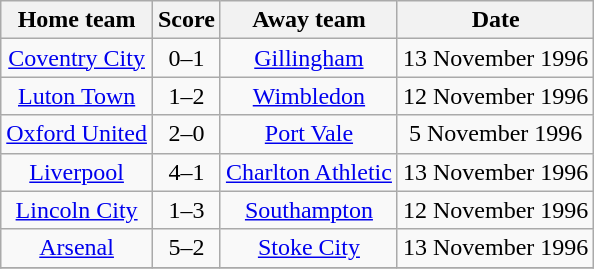<table class="wikitable" style="text-align: center">
<tr>
<th>Home team</th>
<th>Score</th>
<th>Away team</th>
<th>Date</th>
</tr>
<tr>
<td><a href='#'>Coventry City</a></td>
<td>0–1</td>
<td><a href='#'>Gillingham</a></td>
<td>13 November 1996</td>
</tr>
<tr>
<td><a href='#'>Luton Town</a></td>
<td>1–2</td>
<td><a href='#'>Wimbledon</a></td>
<td>12 November 1996</td>
</tr>
<tr>
<td><a href='#'>Oxford United</a></td>
<td>2–0</td>
<td><a href='#'>Port Vale</a></td>
<td>5 November 1996</td>
</tr>
<tr>
<td><a href='#'>Liverpool</a></td>
<td>4–1</td>
<td><a href='#'>Charlton Athletic</a></td>
<td>13 November 1996</td>
</tr>
<tr>
<td><a href='#'>Lincoln City</a></td>
<td>1–3</td>
<td><a href='#'>Southampton</a></td>
<td>12 November 1996</td>
</tr>
<tr>
<td><a href='#'>Arsenal</a></td>
<td>5–2</td>
<td><a href='#'>Stoke City</a></td>
<td>13 November 1996</td>
</tr>
<tr>
</tr>
</table>
